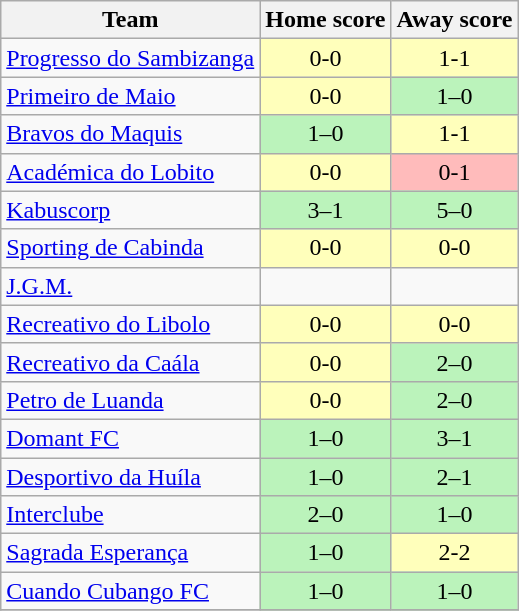<table class="wikitable" style="text-align: center;">
<tr>
<th>Team</th>
<th>Home score</th>
<th>Away score</th>
</tr>
<tr>
<td align="left"><a href='#'>Progresso do Sambizanga</a></td>
<td bgcolor=#ffffbb>0-0</td>
<td bgcolor=#ffffbb>1-1</td>
</tr>
<tr>
<td align="left"><a href='#'>Primeiro de Maio</a></td>
<td bgcolor=#ffffbb>0-0</td>
<td bgcolor=#bbf3bb>1–0</td>
</tr>
<tr>
<td align="left"><a href='#'>Bravos do Maquis</a></td>
<td bgcolor=#bbf3bb>1–0</td>
<td bgcolor=#ffffbb>1-1</td>
</tr>
<tr>
<td align="left"><a href='#'>Académica do Lobito</a></td>
<td bgcolor=#ffffbb>0-0</td>
<td bgcolor=#ffbbbb>0-1</td>
</tr>
<tr>
<td align="left"><a href='#'>Kabuscorp</a></td>
<td bgcolor=#bbf3bb>3–1</td>
<td bgcolor=#bbf3bb>5–0</td>
</tr>
<tr>
<td align="left"><a href='#'>Sporting de Cabinda</a></td>
<td bgcolor=#ffffbb>0-0</td>
<td bgcolor=#ffffbb>0-0</td>
</tr>
<tr>
<td align="left"><a href='#'>J.G.M.</a></td>
<td></td>
<td></td>
</tr>
<tr>
<td align="left"><a href='#'>Recreativo do Libolo</a></td>
<td bgcolor=#ffffbb>0-0</td>
<td bgcolor=#ffffbb>0-0</td>
</tr>
<tr>
<td align="left"><a href='#'>Recreativo da Caála</a></td>
<td bgcolor=#ffffbb>0-0</td>
<td bgcolor=#bbf3bb>2–0</td>
</tr>
<tr>
<td align="left"><a href='#'>Petro de Luanda</a></td>
<td bgcolor=#ffffbb>0-0</td>
<td bgcolor=#bbf3bb>2–0</td>
</tr>
<tr>
<td align="left"><a href='#'>Domant FC</a></td>
<td bgcolor=#bbf3bb>1–0</td>
<td bgcolor=#bbf3bb>3–1</td>
</tr>
<tr>
<td align="left"><a href='#'>Desportivo da Huíla</a></td>
<td bgcolor=#bbf3bb>1–0</td>
<td bgcolor=#bbf3bb>2–1</td>
</tr>
<tr>
<td align="left"><a href='#'>Interclube</a></td>
<td bgcolor=#bbf3bb>2–0</td>
<td bgcolor=#bbf3bb>1–0</td>
</tr>
<tr>
<td align="left"><a href='#'>Sagrada Esperança</a></td>
<td bgcolor=#bbf3bb>1–0</td>
<td bgcolor=#ffffbb>2-2</td>
</tr>
<tr>
<td align="left"><a href='#'>Cuando Cubango FC</a></td>
<td bgcolor=#bbf3bb>1–0</td>
<td bgcolor=#bbf3bb>1–0</td>
</tr>
<tr>
</tr>
</table>
